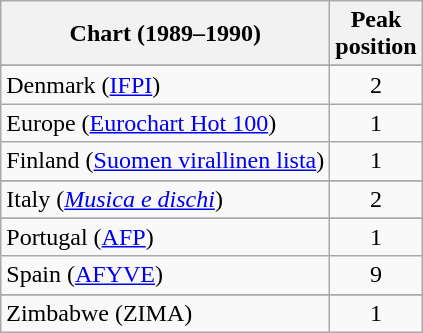<table class="wikitable sortable">
<tr>
<th>Chart (1989–1990)</th>
<th>Peak<br>position</th>
</tr>
<tr>
</tr>
<tr>
</tr>
<tr>
</tr>
<tr>
</tr>
<tr>
</tr>
<tr>
<td>Denmark (<a href='#'>IFPI</a>)</td>
<td align="center">2</td>
</tr>
<tr>
<td>Europe (<a href='#'>Eurochart Hot 100</a>)</td>
<td align="center">1</td>
</tr>
<tr>
<td>Finland (<a href='#'>Suomen virallinen lista</a>)</td>
<td align="center">1</td>
</tr>
<tr>
</tr>
<tr>
</tr>
<tr>
<td>Italy (<em><a href='#'>Musica e dischi</a></em>)</td>
<td align="center">2</td>
</tr>
<tr>
</tr>
<tr>
</tr>
<tr>
</tr>
<tr>
</tr>
<tr>
<td>Portugal (<a href='#'>AFP</a>)</td>
<td align="center">1</td>
</tr>
<tr>
<td>Spain (<a href='#'>AFYVE</a>)</td>
<td align="center">9</td>
</tr>
<tr>
</tr>
<tr>
</tr>
<tr>
</tr>
<tr>
</tr>
<tr>
</tr>
<tr>
</tr>
<tr>
</tr>
<tr>
<td>Zimbabwe (ZIMA)</td>
<td align="center">1</td>
</tr>
</table>
